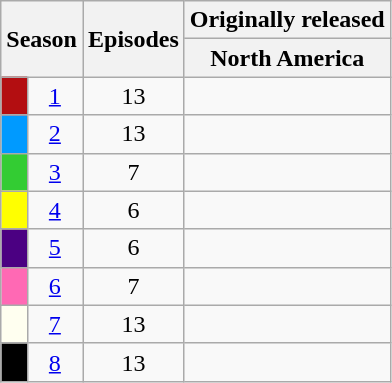<table class="wikitable plainrowheaders" style="text-align:center;">
<tr>
<th colspan="2" rowspan="2">Season</th>
<th rowspan="2">Episodes</th>
<th colspan="2">Originally released</th>
</tr>
<tr>
<th>North America</th>
</tr>
<tr>
<td style="background: #B30E11;"></td>
<td><a href='#'>1</a></td>
<td>13</td>
<td></td>
</tr>
<tr>
<td style="background: #009AFF;"></td>
<td><a href='#'>2</a></td>
<td>13</td>
<td></td>
</tr>
<tr>
<td style="background: #33cc33;"></td>
<td><a href='#'>3</a></td>
<td>7</td>
<td></td>
</tr>
<tr>
<td style="background: #ffff00;"></td>
<td><a href='#'>4</a></td>
<td>6</td>
<td></td>
</tr>
<tr>
<td style="background: #4B0082;"></td>
<td><a href='#'>5</a></td>
<td>6</td>
<td></td>
</tr>
<tr>
<td style="background: #FF69B4;"></td>
<td><a href='#'>6</a></td>
<td>7</td>
<td></td>
</tr>
<tr>
<td style="background: #FFFFF0;"></td>
<td><a href='#'>7</a></td>
<td>13</td>
<td></td>
</tr>
<tr>
<td style="background: #000000;"></td>
<td><a href='#'>8</a></td>
<td>13</td>
<td></td>
</tr>
</table>
